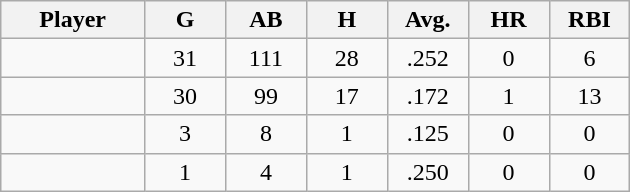<table class="wikitable sortable">
<tr>
<th bgcolor="#DDDDFF" width="16%">Player</th>
<th bgcolor="#DDDDFF" width="9%">G</th>
<th bgcolor="#DDDDFF" width="9%">AB</th>
<th bgcolor="#DDDDFF" width="9%">H</th>
<th bgcolor="#DDDDFF" width="9%">Avg.</th>
<th bgcolor="#DDDDFF" width="9%">HR</th>
<th bgcolor="#DDDDFF" width="9%">RBI</th>
</tr>
<tr align="center">
<td></td>
<td>31</td>
<td>111</td>
<td>28</td>
<td>.252</td>
<td>0</td>
<td>6</td>
</tr>
<tr align="center">
<td></td>
<td>30</td>
<td>99</td>
<td>17</td>
<td>.172</td>
<td>1</td>
<td>13</td>
</tr>
<tr align="center">
<td></td>
<td>3</td>
<td>8</td>
<td>1</td>
<td>.125</td>
<td>0</td>
<td>0</td>
</tr>
<tr align="center">
<td></td>
<td>1</td>
<td>4</td>
<td>1</td>
<td>.250</td>
<td>0</td>
<td>0</td>
</tr>
</table>
